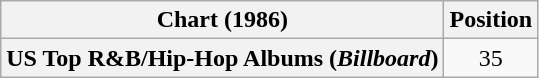<table class="wikitable plainrowheaders" style="text-align:center">
<tr>
<th scope="col">Chart (1986)</th>
<th scope="col">Position</th>
</tr>
<tr>
<th scope="row">US Top R&B/Hip-Hop Albums (<em>Billboard</em>)</th>
<td>35</td>
</tr>
</table>
